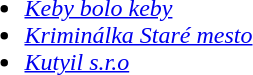<table width="100%">
<tr>
<td width="50%" valign="top"><br><ul><li><em><a href='#'>Keby bolo keby</a></em></li><li><em><a href='#'>Kriminálka Staré mesto</a></em></li><li><em><a href='#'>Kutyil s.r.o</a></em></li></ul></td>
</tr>
</table>
